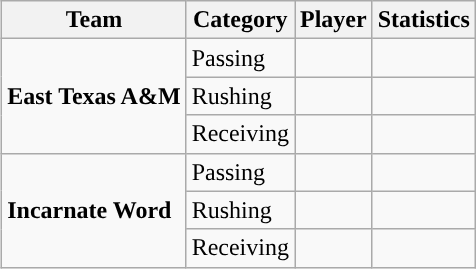<table class="wikitable" style="float: right;">
<tr>
<th>Team</th>
<th>Category</th>
<th>Player</th>
<th>Statistics</th>
</tr>
<tr>
<td rowspan=3><strong>East Texas A&M</strong></td>
<td>Passing</td>
<td></td>
<td></td>
</tr>
<tr>
<td>Rushing</td>
<td></td>
<td></td>
</tr>
<tr>
<td>Receiving</td>
<td></td>
<td></td>
</tr>
<tr>
<td rowspan=3><strong>Incarnate Word</strong></td>
<td>Passing</td>
<td></td>
<td></td>
</tr>
<tr>
<td>Rushing</td>
<td></td>
<td></td>
</tr>
<tr>
<td>Receiving</td>
<td></td>
<td></td>
</tr>
</table>
